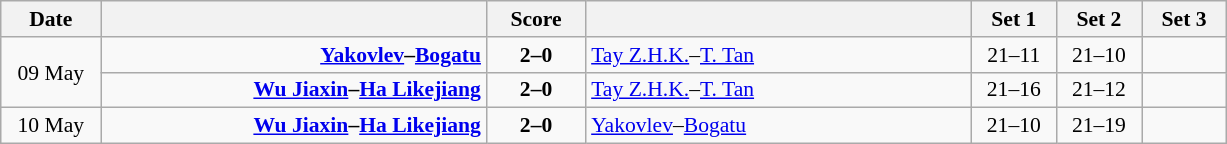<table class="wikitable" style="text-align: center; font-size:90% ">
<tr>
<th width="60">Date</th>
<th align="right" width="250"></th>
<th width="60">Score</th>
<th align="left" width="250"></th>
<th width="50">Set 1</th>
<th width="50">Set 2</th>
<th width="50">Set 3</th>
</tr>
<tr>
<td rowspan=2>09 May</td>
<td align=right><strong><a href='#'>Yakovlev</a>–<a href='#'>Bogatu</a> </strong></td>
<td align=center><strong>2–0</strong></td>
<td align=left> <a href='#'>Tay Z.H.K.</a>–<a href='#'>T. Tan</a></td>
<td>21–11</td>
<td>21–10</td>
<td></td>
</tr>
<tr>
<td align=right><strong><a href='#'>Wu Jiaxin</a>–<a href='#'>Ha Likejiang</a> </strong></td>
<td align=center><strong>2–0</strong></td>
<td align=left> <a href='#'>Tay Z.H.K.</a>–<a href='#'>T. Tan</a></td>
<td>21–16</td>
<td>21–12</td>
<td></td>
</tr>
<tr>
<td>10 May</td>
<td align=right><strong><a href='#'>Wu Jiaxin</a>–<a href='#'>Ha Likejiang</a> </strong></td>
<td align=center><strong>2–0</strong></td>
<td align=left> <a href='#'>Yakovlev</a>–<a href='#'>Bogatu</a></td>
<td>21–10</td>
<td>21–19</td>
<td></td>
</tr>
</table>
